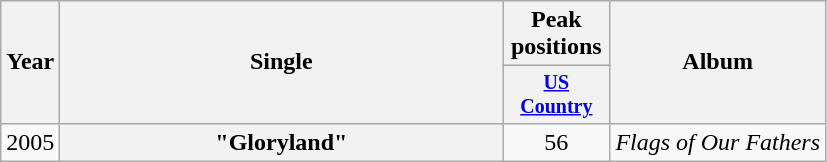<table class="wikitable plainrowheaders" style="text-align:center;">
<tr>
<th rowspan="2">Year</th>
<th rowspan="2" style="width:18em;">Single</th>
<th>Peak positions</th>
<th rowspan="2">Album</th>
</tr>
<tr style="font-size:smaller;">
<th width="65"><a href='#'>US Country</a><br></th>
</tr>
<tr>
<td>2005</td>
<th scope="row">"Gloryland"<br></th>
<td>56</td>
<td align="left"><em>Flags of Our Fathers</em></td>
</tr>
</table>
